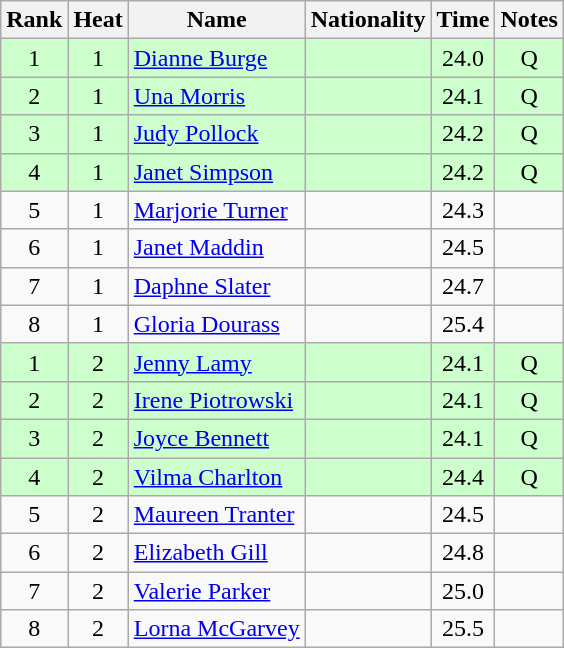<table class="wikitable sortable" style="text-align:center;">
<tr>
<th scope="col">Rank</th>
<th scope="col">Heat</th>
<th scope="col">Name</th>
<th scope="col">Nationality</th>
<th scope="col">Time</th>
<th scope="col">Notes</th>
</tr>
<tr style="background-color: #ccffcc;">
<td>1</td>
<td>1</td>
<td style="text-align: left;"><a href='#'>Dianne Burge</a></td>
<td style="text-align: left;"></td>
<td>24.0</td>
<td>Q</td>
</tr>
<tr style="background-color: #ccffcc;">
<td>2</td>
<td>1</td>
<td style="text-align: left;"><a href='#'>Una Morris</a></td>
<td style="text-align: left;"></td>
<td>24.1</td>
<td>Q</td>
</tr>
<tr style="background-color: #ccffcc;">
<td>3</td>
<td>1</td>
<td style="text-align: left;"><a href='#'>Judy Pollock</a></td>
<td style="text-align: left;"></td>
<td>24.2</td>
<td>Q</td>
</tr>
<tr style="background-color: #ccffcc;">
<td>4</td>
<td>1</td>
<td style="text-align: left;"><a href='#'>Janet Simpson</a></td>
<td style="text-align: left;"></td>
<td>24.2</td>
<td>Q</td>
</tr>
<tr>
<td>5</td>
<td>1</td>
<td style="text-align: left;"><a href='#'>Marjorie Turner</a></td>
<td style="text-align: left;"></td>
<td>24.3</td>
<td></td>
</tr>
<tr>
<td>6</td>
<td>1</td>
<td style="text-align: left;"><a href='#'>Janet Maddin</a></td>
<td style="text-align: left;"></td>
<td>24.5</td>
<td></td>
</tr>
<tr>
<td>7</td>
<td>1</td>
<td style="text-align: left;"><a href='#'>Daphne Slater</a></td>
<td style="text-align: left;"></td>
<td>24.7</td>
<td></td>
</tr>
<tr>
<td>8</td>
<td>1</td>
<td style="text-align: left;"><a href='#'>Gloria Dourass</a></td>
<td style="text-align: left;"></td>
<td>25.4</td>
<td></td>
</tr>
<tr style="background-color: #ccffcc;">
<td>1</td>
<td>2</td>
<td style="text-align: left;"><a href='#'>Jenny Lamy</a></td>
<td style="text-align: left;"></td>
<td>24.1</td>
<td>Q</td>
</tr>
<tr style="background-color: #ccffcc;">
<td>2</td>
<td>2</td>
<td style="text-align: left;"><a href='#'>Irene Piotrowski</a></td>
<td style="text-align: left;"></td>
<td>24.1</td>
<td>Q</td>
</tr>
<tr style="background-color: #ccffcc;">
<td>3</td>
<td>2</td>
<td style="text-align: left;"><a href='#'>Joyce Bennett</a></td>
<td style="text-align: left;"></td>
<td>24.1</td>
<td>Q</td>
</tr>
<tr style="background-color: #ccffcc;">
<td>4</td>
<td>2</td>
<td style="text-align: left;"><a href='#'>Vilma Charlton</a></td>
<td style="text-align: left;"></td>
<td>24.4</td>
<td>Q</td>
</tr>
<tr>
<td>5</td>
<td>2</td>
<td style="text-align: left;"><a href='#'>Maureen Tranter</a></td>
<td style="text-align: left;"></td>
<td>24.5</td>
<td></td>
</tr>
<tr>
<td>6</td>
<td>2</td>
<td style="text-align: left;"><a href='#'>Elizabeth Gill</a></td>
<td style="text-align: left;"></td>
<td>24.8</td>
<td></td>
</tr>
<tr>
<td>7</td>
<td>2</td>
<td style="text-align: left;"><a href='#'>Valerie Parker</a></td>
<td style="text-align: left;"></td>
<td>25.0</td>
<td></td>
</tr>
<tr>
<td>8</td>
<td>2</td>
<td style="text-align: left;"><a href='#'>Lorna McGarvey</a></td>
<td style="text-align: left;"></td>
<td>25.5</td>
<td></td>
</tr>
</table>
